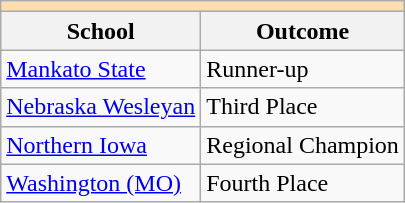<table class="wikitable" style="float:left; margin-right:1em;">
<tr>
<th colspan="3" style="background:#ffdead;"></th>
</tr>
<tr>
<th>School</th>
<th>Outcome</th>
</tr>
<tr>
<td><a href='#'>Mankato State</a></td>
<td>Runner-up</td>
</tr>
<tr>
<td><a href='#'>Nebraska Wesleyan</a></td>
<td>Third Place</td>
</tr>
<tr>
<td><a href='#'>Northern Iowa</a></td>
<td>Regional Champion</td>
</tr>
<tr>
<td><a href='#'>Washington (MO)</a></td>
<td>Fourth Place</td>
</tr>
</table>
